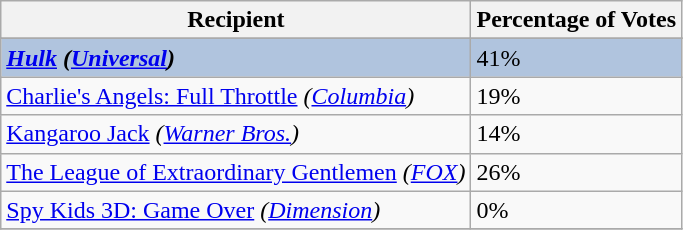<table class="wikitable sortable plainrowheaders" align="centre">
<tr>
<th>Recipient</th>
<th>Percentage of Votes</th>
</tr>
<tr>
</tr>
<tr style="background:#B0C4DE;">
<td><strong><em><a href='#'>Hulk</a><em> (<a href='#'>Universal</a>)<strong></td>
<td></strong>41%<strong></td>
</tr>
<tr>
<td></em><a href='#'>Charlie's Angels: Full Throttle</a><em> (<a href='#'>Columbia</a>)</td>
<td>19%</td>
</tr>
<tr>
<td></em><a href='#'>Kangaroo Jack</a><em> (<a href='#'>Warner Bros.</a>)</td>
<td>14%</td>
</tr>
<tr>
<td></em><a href='#'>The League of Extraordinary Gentlemen</a><em> (<a href='#'>FOX</a>)</td>
<td>26%</td>
</tr>
<tr>
<td></em><a href='#'>Spy Kids 3D: Game Over</a><em> (<a href='#'>Dimension</a>)</td>
<td>0%</td>
</tr>
<tr>
</tr>
</table>
